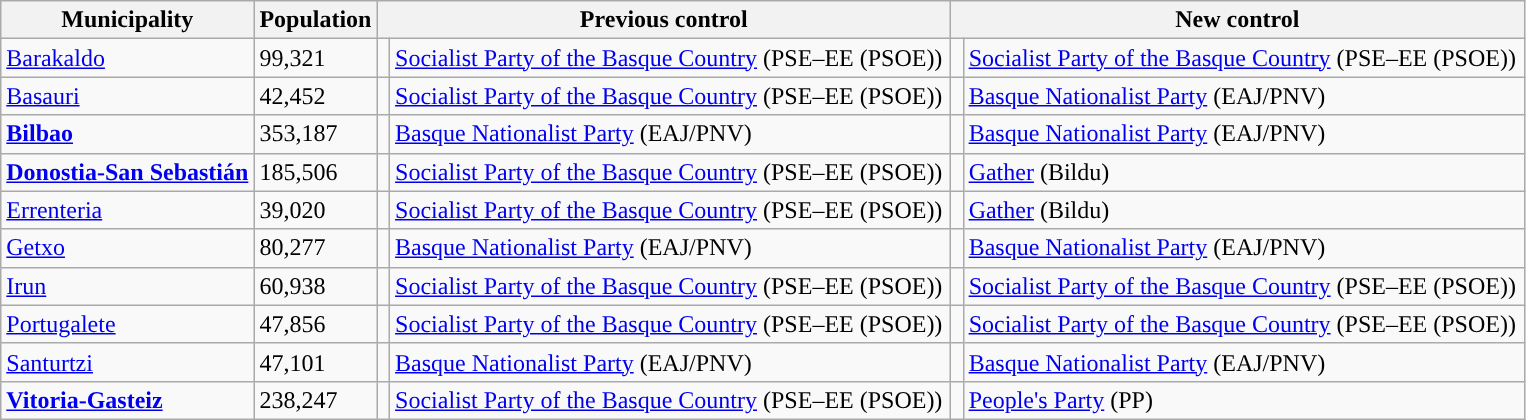<table class="wikitable sortable">
<tr>
<th>Municipality</th>
<th>Population</th>
<th colspan="2" style="width:375px;">Previous control</th>
<th colspan="2" style="width:375px;">New control</th>
</tr>
<tr>
<td><a href='#'>Barakaldo</a></td>
<td>99,321</td>
<td width="1" style="color:inherit;background:"></td>
<td><a href='#'>Socialist Party of the Basque Country</a> (PSE–EE (PSOE))</td>
<td width="1" style="color:inherit;background:"></td>
<td><a href='#'>Socialist Party of the Basque Country</a> (PSE–EE (PSOE))</td>
</tr>
<tr>
<td><a href='#'>Basauri</a></td>
<td>42,452</td>
<td style="color:inherit;background:"></td>
<td><a href='#'>Socialist Party of the Basque Country</a> (PSE–EE (PSOE))</td>
<td style="color:inherit;background:"></td>
<td><a href='#'>Basque Nationalist Party</a> (EAJ/PNV)</td>
</tr>
<tr>
<td><strong><a href='#'>Bilbao</a></strong></td>
<td>353,187</td>
<td style="color:inherit;background:"></td>
<td><a href='#'>Basque Nationalist Party</a> (EAJ/PNV)</td>
<td style="color:inherit;background:"></td>
<td><a href='#'>Basque Nationalist Party</a> (EAJ/PNV)</td>
</tr>
<tr>
<td><strong><a href='#'>Donostia-San Sebastián</a></strong></td>
<td>185,506</td>
<td style="color:inherit;background:"></td>
<td><a href='#'>Socialist Party of the Basque Country</a> (PSE–EE (PSOE))</td>
<td style="color:inherit;background:"></td>
<td><a href='#'>Gather</a> (Bildu)</td>
</tr>
<tr>
<td><a href='#'>Errenteria</a></td>
<td>39,020</td>
<td style="color:inherit;background:"></td>
<td><a href='#'>Socialist Party of the Basque Country</a> (PSE–EE (PSOE))</td>
<td style="color:inherit;background:"></td>
<td><a href='#'>Gather</a> (Bildu)</td>
</tr>
<tr>
<td><a href='#'>Getxo</a></td>
<td>80,277</td>
<td style="color:inherit;background:"></td>
<td><a href='#'>Basque Nationalist Party</a> (EAJ/PNV)</td>
<td style="color:inherit;background:"></td>
<td><a href='#'>Basque Nationalist Party</a> (EAJ/PNV)</td>
</tr>
<tr>
<td><a href='#'>Irun</a></td>
<td>60,938</td>
<td style="color:inherit;background:"></td>
<td><a href='#'>Socialist Party of the Basque Country</a> (PSE–EE (PSOE))</td>
<td style="color:inherit;background:"></td>
<td><a href='#'>Socialist Party of the Basque Country</a> (PSE–EE (PSOE))</td>
</tr>
<tr>
<td><a href='#'>Portugalete</a></td>
<td>47,856</td>
<td style="color:inherit;background:"></td>
<td><a href='#'>Socialist Party of the Basque Country</a> (PSE–EE (PSOE))</td>
<td style="color:inherit;background:"></td>
<td><a href='#'>Socialist Party of the Basque Country</a> (PSE–EE (PSOE))</td>
</tr>
<tr>
<td><a href='#'>Santurtzi</a></td>
<td>47,101</td>
<td style="color:inherit;background:"></td>
<td><a href='#'>Basque Nationalist Party</a> (EAJ/PNV)</td>
<td style="color:inherit;background:"></td>
<td><a href='#'>Basque Nationalist Party</a> (EAJ/PNV)</td>
</tr>
<tr>
<td><strong><a href='#'>Vitoria-Gasteiz</a></strong></td>
<td>238,247</td>
<td style="color:inherit;background:"></td>
<td><a href='#'>Socialist Party of the Basque Country</a> (PSE–EE (PSOE))</td>
<td style="color:inherit;background:"></td>
<td><a href='#'>People's Party</a> (PP)</td>
</tr>
</table>
